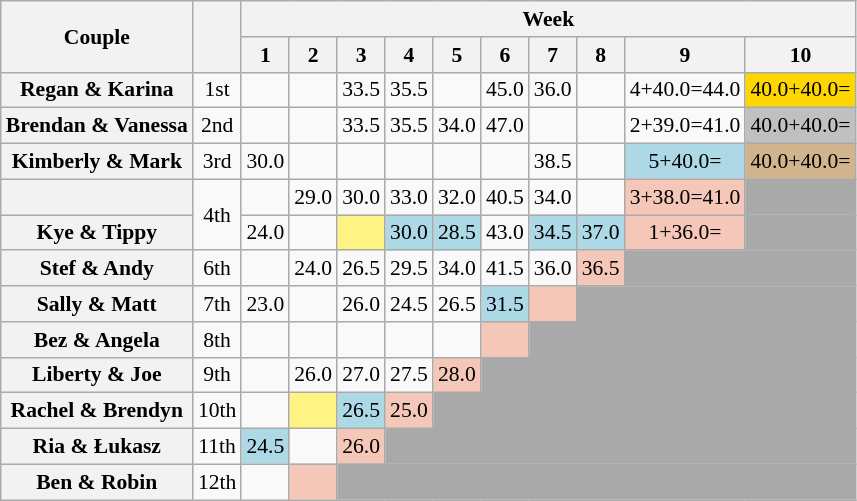<table class="wikitable sortable" style="text-align:center; font-size:90%"">
<tr>
<th scope="col" rowspan=2 style="text-align:center">Couple</th>
<th scope="col" rowspan=2 style="text-align:center"></th>
<th colspan="10" style="text-align:center">Week</th>
</tr>
<tr>
<th scope="col">1</th>
<th scope="col">2</th>
<th scope="col">3</th>
<th scope="col">4</th>
<th scope="col">5</th>
<th scope="col">6</th>
<th scope="col">7</th>
<th scope="col">8</th>
<th scope="col">9</th>
<th scope="col">10</th>
</tr>
<tr>
<th scope="row">Regan & Karina</th>
<td>1st</td>
<td></td>
<td></td>
<td>33.5</td>
<td>35.5</td>
<td></td>
<td>45.0</td>
<td>36.0</td>
<td></td>
<td>4+40.0=44.0</td>
<td bgcolor="gold" >40.0+40.0=</td>
</tr>
<tr>
<th scope="row">Brendan & Vanessa</th>
<td>2nd</td>
<td></td>
<td></td>
<td>33.5</td>
<td>35.5</td>
<td>34.0</td>
<td>47.0</td>
<td></td>
<td></td>
<td>2+39.0=41.0</td>
<td bgcolor="silver" >40.0+40.0=</td>
</tr>
<tr>
<th scope="row">Kimberly & Mark</th>
<td>3rd</td>
<td>30.0</td>
<td></td>
<td></td>
<td></td>
<td></td>
<td></td>
<td>38.5</td>
<td></td>
<td bgcolor=lightblue >5+40.0=</td>
<td bgcolor="tan" >40.0+40.0=</td>
</tr>
<tr>
<th scope="row"></th>
<td rowspan=2>4th</td>
<td></td>
<td>29.0</td>
<td>30.0</td>
<td>33.0</td>
<td>32.0</td>
<td>40.5</td>
<td>34.0</td>
<td></td>
<td bgcolor="f4c7b8" >3+38.0=41.0</td>
<td bgcolor=darkgrey></td>
</tr>
<tr>
<th scope="row">Kye & Tippy</th>
<td>24.0</td>
<td></td>
<td bgcolor="fff383"></td>
<td bgcolor="lightblue">30.0</td>
<td bgcolor="lightblue">28.5</td>
<td>43.0</td>
<td bgcolor="lightblue">34.5</td>
<td bgcolor="lightblue">37.0</td>
<td bgcolor="f4c7b8" >1+36.0=</td>
<td bgcolor=darkgrey></td>
</tr>
<tr>
<th scope="row">Stef & Andy</th>
<td>6th</td>
<td></td>
<td>24.0</td>
<td>26.5</td>
<td>29.5</td>
<td>34.0</td>
<td>41.5</td>
<td>36.0</td>
<td bgcolor="f4c7b8">36.5</td>
<td bgcolor=darkgrey colspan=2></td>
</tr>
<tr>
<th scope="row">Sally & Matt</th>
<td>7th</td>
<td>23.0</td>
<td></td>
<td>26.0</td>
<td>24.5</td>
<td>26.5</td>
<td bgcolor="lightblue">31.5</td>
<td bgcolor="f4c7b8"></td>
<td bgcolor=darkgrey colspan=3></td>
</tr>
<tr>
<th scope="row">Bez & Angela</th>
<td>8th</td>
<td></td>
<td></td>
<td></td>
<td></td>
<td></td>
<td bgcolor="f4c7b8"></td>
<td bgcolor=darkgrey colspan=4></td>
</tr>
<tr>
<th scope="row">Liberty & Joe</th>
<td>9th</td>
<td></td>
<td>26.0</td>
<td>27.0</td>
<td>27.5</td>
<td bgcolor="f4c7b8">28.0</td>
<td bgcolor=darkgrey colspan=5></td>
</tr>
<tr>
<th scope="row">Rachel & Brendyn</th>
<td>10th</td>
<td></td>
<td bgcolor="fff383"></td>
<td bgcolor="lightblue">26.5</td>
<td bgcolor="f4c7b8">25.0</td>
<td bgcolor=darkgrey colspan=6></td>
</tr>
<tr>
<th scope="row">Ria & Łukasz</th>
<td>11th</td>
<td bgcolor="lightblue">24.5</td>
<td></td>
<td bgcolor="f4c7b8">26.0</td>
<td bgcolor=darkgrey colspan=7></td>
</tr>
<tr>
<th scope="row">Ben & Robin</th>
<td>12th</td>
<td></td>
<td bgcolor="f4c7b8"></td>
<td bgcolor=darkgrey colspan=8></td>
</tr>
</table>
